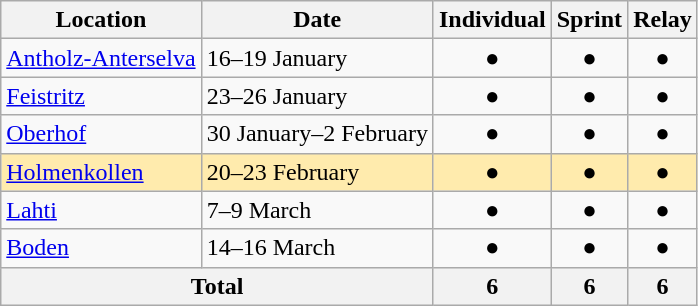<table class="wikitable" border="1">
<tr>
<th>Location</th>
<th>Date</th>
<th>Individual</th>
<th>Sprint</th>
<th>Relay</th>
</tr>
<tr align=center>
<td align=left> <a href='#'>Antholz-Anterselva</a></td>
<td align=left>16–19 January</td>
<td>●</td>
<td>●</td>
<td>●</td>
</tr>
<tr align=center>
<td align=left> <a href='#'>Feistritz</a></td>
<td align=left>23–26 January</td>
<td>●</td>
<td>●</td>
<td>●</td>
</tr>
<tr align=center>
<td align=left> <a href='#'>Oberhof</a></td>
<td align=left>30 January–2 February</td>
<td>●</td>
<td>●</td>
<td>●</td>
</tr>
<tr align=center style="background:#FFEBAD">
<td align=left> <a href='#'>Holmenkollen</a></td>
<td align=left>20–23 February</td>
<td>●</td>
<td>●</td>
<td>●</td>
</tr>
<tr align=center>
<td align=left> <a href='#'>Lahti</a></td>
<td align=left>7–9 March</td>
<td>●</td>
<td>●</td>
<td>●</td>
</tr>
<tr align=center>
<td align=left> <a href='#'>Boden</a></td>
<td align=left>14–16 March</td>
<td>●</td>
<td>●</td>
<td>●</td>
</tr>
<tr align=center>
<th colspan="2">Total</th>
<th>6</th>
<th>6</th>
<th>6</th>
</tr>
</table>
